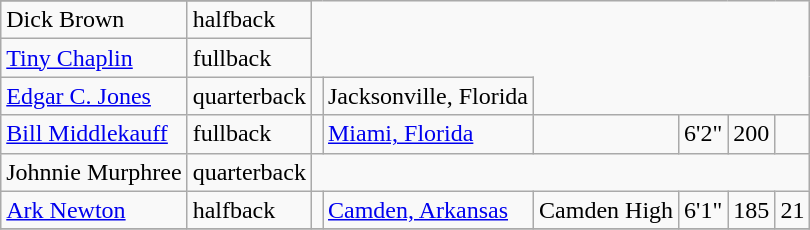<table class="wikitable">
<tr>
</tr>
<tr>
<td>Dick Brown</td>
<td>halfback</td>
</tr>
<tr>
<td><a href='#'>Tiny Chaplin</a></td>
<td>fullback</td>
</tr>
<tr>
<td><a href='#'>Edgar C. Jones</a></td>
<td>quarterback</td>
<td></td>
<td>Jacksonville, Florida</td>
</tr>
<tr>
<td><a href='#'>Bill Middlekauff</a></td>
<td>fullback</td>
<td></td>
<td><a href='#'>Miami, Florida</a></td>
<td></td>
<td>6'2"</td>
<td>200</td>
<td></td>
</tr>
<tr>
<td>Johnnie Murphree</td>
<td>quarterback</td>
</tr>
<tr>
<td><a href='#'>Ark Newton</a></td>
<td>halfback</td>
<td></td>
<td><a href='#'>Camden, Arkansas</a></td>
<td>Camden High</td>
<td>6'1"</td>
<td>185</td>
<td>21</td>
</tr>
<tr>
</tr>
</table>
